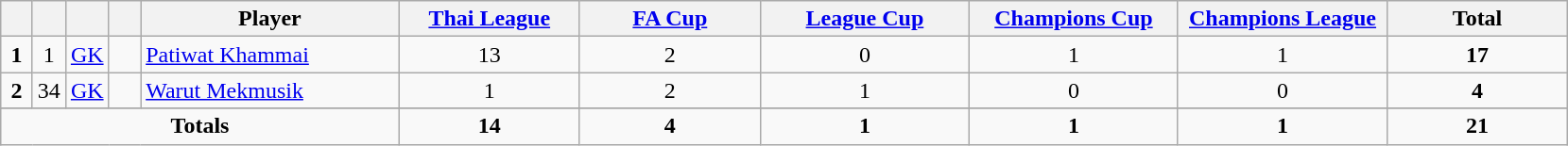<table class="wikitable" style="text-align:center">
<tr>
<th width=15></th>
<th width=15></th>
<th width=15></th>
<th width=15></th>
<th width=175>Player</th>
<th width=120><a href='#'>Thai League</a></th>
<th width=120><a href='#'>FA Cup</a></th>
<th width=140><a href='#'>League Cup</a></th>
<th width=140><a href='#'>Champions Cup</a></th>
<th width=140><a href='#'>Champions League</a></th>
<th width=120>Total</th>
</tr>
<tr>
<td><strong>1</strong></td>
<td>1</td>
<td><a href='#'>GK</a></td>
<td></td>
<td align=left><a href='#'>Patiwat Khammai</a></td>
<td>13</td>
<td>2</td>
<td>0</td>
<td>1</td>
<td>1</td>
<td><strong>17</strong></td>
</tr>
<tr>
<td><strong>2</strong></td>
<td>34</td>
<td><a href='#'>GK</a></td>
<td></td>
<td align=left><a href='#'>Warut Mekmusik</a></td>
<td>1</td>
<td>2</td>
<td>1</td>
<td>0</td>
<td>0</td>
<td><strong>4</strong></td>
</tr>
<tr>
</tr>
<tr>
<td colspan=5><strong>Totals</strong></td>
<td><strong>14</strong></td>
<td><strong>4</strong></td>
<td><strong>1</strong></td>
<td><strong>1</strong></td>
<td><strong>1</strong></td>
<td><strong>21</strong></td>
</tr>
</table>
